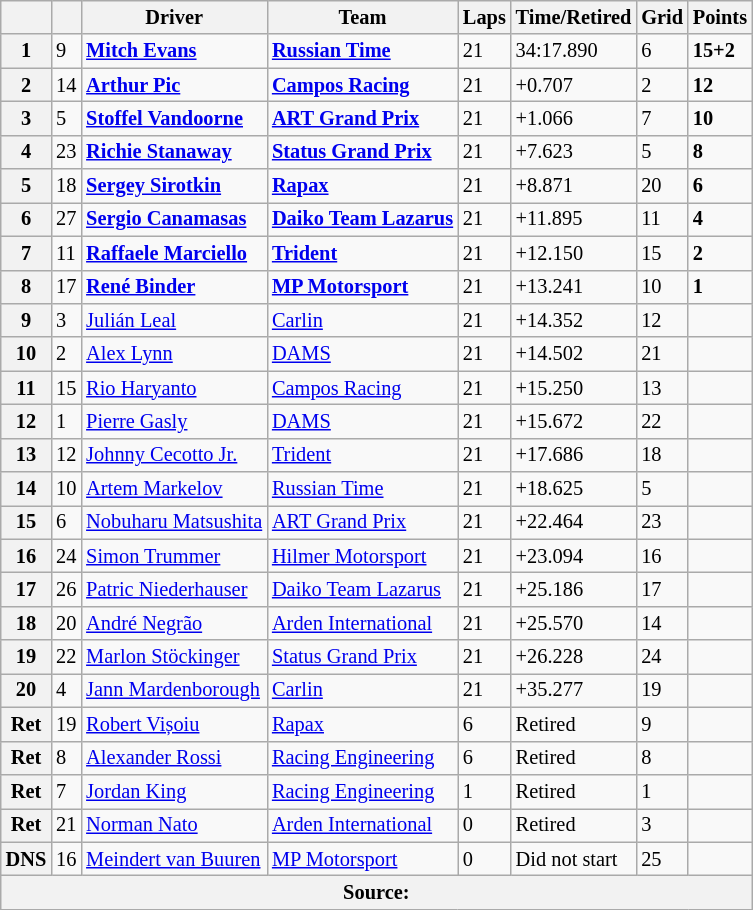<table class="wikitable" style="font-size:85%">
<tr>
<th></th>
<th></th>
<th>Driver</th>
<th>Team</th>
<th>Laps</th>
<th>Time/Retired</th>
<th>Grid</th>
<th>Points</th>
</tr>
<tr>
<th>1</th>
<td>9</td>
<td> <strong><a href='#'>Mitch Evans</a></strong></td>
<td><strong><a href='#'>Russian Time</a></strong></td>
<td>21</td>
<td>34:17.890</td>
<td>6</td>
<td><strong>15+2</strong></td>
</tr>
<tr>
<th>2</th>
<td>14</td>
<td> <strong><a href='#'>Arthur Pic</a></strong></td>
<td><strong><a href='#'>Campos Racing</a></strong></td>
<td>21</td>
<td>+0.707</td>
<td>2</td>
<td><strong>12</strong></td>
</tr>
<tr>
<th>3</th>
<td>5</td>
<td> <strong><a href='#'>Stoffel Vandoorne</a></strong></td>
<td><strong><a href='#'>ART Grand Prix</a></strong></td>
<td>21</td>
<td>+1.066</td>
<td>7</td>
<td><strong>10</strong></td>
</tr>
<tr>
<th>4</th>
<td>23</td>
<td> <strong><a href='#'>Richie Stanaway</a></strong></td>
<td><strong><a href='#'>Status Grand Prix</a></strong></td>
<td>21</td>
<td>+7.623</td>
<td>5</td>
<td><strong>8</strong></td>
</tr>
<tr>
<th>5</th>
<td>18</td>
<td> <strong><a href='#'>Sergey Sirotkin</a></strong></td>
<td><strong><a href='#'>Rapax</a></strong></td>
<td>21</td>
<td>+8.871</td>
<td>20</td>
<td><strong>6</strong></td>
</tr>
<tr>
<th>6</th>
<td>27</td>
<td> <strong><a href='#'>Sergio Canamasas</a></strong></td>
<td><strong><a href='#'>Daiko Team Lazarus</a></strong></td>
<td>21</td>
<td>+11.895</td>
<td>11</td>
<td><strong>4</strong></td>
</tr>
<tr>
<th>7</th>
<td>11</td>
<td> <strong><a href='#'>Raffaele Marciello</a></strong></td>
<td><strong><a href='#'>Trident</a></strong></td>
<td>21</td>
<td>+12.150</td>
<td>15</td>
<td><strong>2</strong></td>
</tr>
<tr>
<th>8</th>
<td>17</td>
<td> <strong><a href='#'>René Binder</a></strong></td>
<td><strong><a href='#'>MP Motorsport</a></strong></td>
<td>21</td>
<td>+13.241</td>
<td>10</td>
<td><strong>1</strong></td>
</tr>
<tr>
<th>9</th>
<td>3</td>
<td> <a href='#'>Julián Leal</a></td>
<td><a href='#'>Carlin</a></td>
<td>21</td>
<td>+14.352</td>
<td>12</td>
<td></td>
</tr>
<tr>
<th>10</th>
<td>2</td>
<td> <a href='#'>Alex Lynn</a></td>
<td><a href='#'>DAMS</a></td>
<td>21</td>
<td>+14.502</td>
<td>21</td>
<td></td>
</tr>
<tr>
<th>11</th>
<td>15</td>
<td> <a href='#'>Rio Haryanto</a></td>
<td><a href='#'>Campos Racing</a></td>
<td>21</td>
<td>+15.250</td>
<td>13</td>
<td></td>
</tr>
<tr>
<th>12</th>
<td>1</td>
<td> <a href='#'>Pierre Gasly</a></td>
<td><a href='#'>DAMS</a></td>
<td>21</td>
<td>+15.672</td>
<td>22</td>
<td></td>
</tr>
<tr>
<th>13</th>
<td>12</td>
<td> <a href='#'>Johnny Cecotto Jr.</a></td>
<td><a href='#'>Trident</a></td>
<td>21</td>
<td>+17.686</td>
<td>18</td>
<td></td>
</tr>
<tr>
<th>14</th>
<td>10</td>
<td> <a href='#'>Artem Markelov</a></td>
<td><a href='#'>Russian Time</a></td>
<td>21</td>
<td>+18.625</td>
<td>5</td>
<td></td>
</tr>
<tr>
<th>15</th>
<td>6</td>
<td> <a href='#'>Nobuharu Matsushita</a></td>
<td><a href='#'>ART Grand Prix</a></td>
<td>21</td>
<td>+22.464</td>
<td>23</td>
<td></td>
</tr>
<tr>
<th>16</th>
<td>24</td>
<td> <a href='#'>Simon Trummer</a></td>
<td><a href='#'>Hilmer Motorsport</a></td>
<td>21</td>
<td>+23.094</td>
<td>16</td>
<td></td>
</tr>
<tr>
<th>17</th>
<td>26</td>
<td> <a href='#'>Patric Niederhauser</a></td>
<td><a href='#'>Daiko Team Lazarus</a></td>
<td>21</td>
<td>+25.186</td>
<td>17</td>
<td></td>
</tr>
<tr>
<th>18</th>
<td>20</td>
<td> <a href='#'>André Negrão</a></td>
<td><a href='#'>Arden International</a></td>
<td>21</td>
<td>+25.570</td>
<td>14</td>
<td></td>
</tr>
<tr>
<th>19</th>
<td>22</td>
<td> <a href='#'>Marlon Stöckinger</a></td>
<td><a href='#'>Status Grand Prix</a></td>
<td>21</td>
<td>+26.228</td>
<td>24</td>
<td></td>
</tr>
<tr>
<th>20</th>
<td>4</td>
<td> <a href='#'>Jann Mardenborough</a></td>
<td><a href='#'>Carlin</a></td>
<td>21</td>
<td>+35.277</td>
<td>19</td>
<td></td>
</tr>
<tr>
<th>Ret</th>
<td>19</td>
<td> <a href='#'>Robert Vișoiu</a></td>
<td><a href='#'>Rapax</a></td>
<td>6</td>
<td>Retired</td>
<td>9</td>
<td></td>
</tr>
<tr>
<th>Ret</th>
<td>8</td>
<td> <a href='#'>Alexander Rossi</a></td>
<td><a href='#'>Racing Engineering</a></td>
<td>6</td>
<td>Retired</td>
<td>8</td>
<td></td>
</tr>
<tr>
<th>Ret</th>
<td>7</td>
<td> <a href='#'>Jordan King</a></td>
<td><a href='#'>Racing Engineering</a></td>
<td>1</td>
<td>Retired</td>
<td>1</td>
<td></td>
</tr>
<tr>
<th>Ret</th>
<td>21</td>
<td> <a href='#'>Norman Nato</a></td>
<td><a href='#'>Arden International</a></td>
<td>0</td>
<td>Retired</td>
<td>3</td>
<td></td>
</tr>
<tr>
<th>DNS</th>
<td>16</td>
<td> <a href='#'>Meindert van Buuren</a></td>
<td><a href='#'>MP Motorsport</a></td>
<td>0</td>
<td>Did not start</td>
<td>25</td>
<td></td>
</tr>
<tr>
<th colspan="8">Source:</th>
</tr>
</table>
